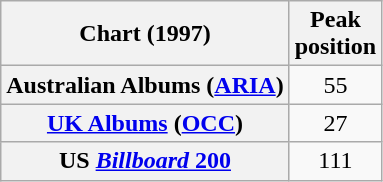<table class="wikitable sortable plainrowheaders">
<tr>
<th>Chart (1997)</th>
<th>Peak<br>position</th>
</tr>
<tr>
<th scope="row">Australian Albums (<a href='#'>ARIA</a>)</th>
<td style="text-align:center;">55</td>
</tr>
<tr>
<th scope="row"><a href='#'>UK Albums</a> (<a href='#'>OCC</a>)</th>
<td style="text-align:center;">27</td>
</tr>
<tr>
<th scope="row">US <a href='#'><em>Billboard</em> 200</a></th>
<td style="text-align:center;">111</td>
</tr>
</table>
